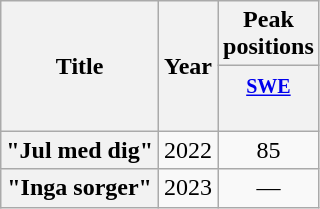<table class="wikitable plainrowheaders" style="text-align:center">
<tr>
<th scope="col" rowspan="2">Title</th>
<th scope="col" rowspan="2">Year</th>
<th scope="col"  colspan="1">Peak positions</th>
</tr>
<tr>
<th width="20"><small><a href='#'>SWE</a><br><br></small></th>
</tr>
<tr>
<th scope="row">"Jul med dig"</th>
<td>2022</td>
<td>85</td>
</tr>
<tr>
<th scope="row">"Inga sorger"</th>
<td>2023</td>
<td>—</td>
</tr>
</table>
